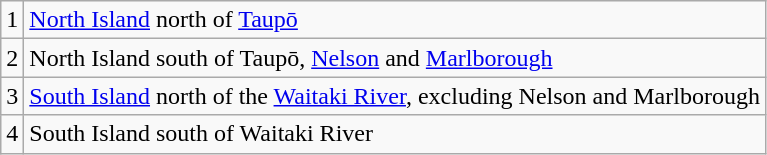<table class="wikitable">
<tr>
<td>1</td>
<td><a href='#'>North Island</a> north of <a href='#'>Taupō</a></td>
</tr>
<tr>
<td>2</td>
<td>North Island south of Taupō, <a href='#'>Nelson</a> and <a href='#'>Marlborough</a></td>
</tr>
<tr>
<td>3</td>
<td><a href='#'>South Island</a> north of the <a href='#'>Waitaki River</a>, excluding Nelson and Marlborough</td>
</tr>
<tr>
<td>4</td>
<td>South Island south of Waitaki River</td>
</tr>
</table>
